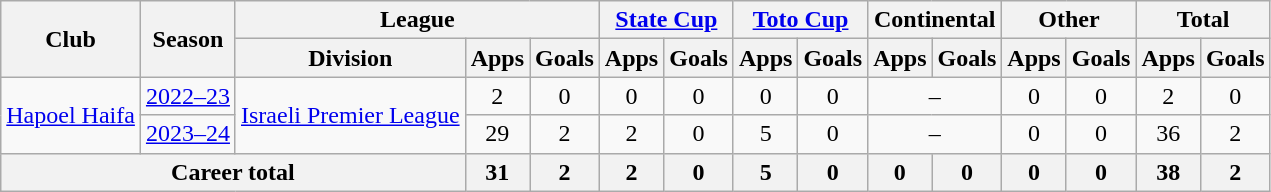<table class="wikitable" style="text-align: center">
<tr>
<th rowspan="2">Club</th>
<th rowspan="2">Season</th>
<th colspan="3">League</th>
<th colspan="2"><a href='#'>State Cup</a></th>
<th colspan="2"><a href='#'>Toto Cup</a></th>
<th colspan="2">Continental</th>
<th colspan="2">Other</th>
<th colspan="2">Total</th>
</tr>
<tr>
<th>Division</th>
<th>Apps</th>
<th>Goals</th>
<th>Apps</th>
<th>Goals</th>
<th>Apps</th>
<th>Goals</th>
<th>Apps</th>
<th>Goals</th>
<th>Apps</th>
<th>Goals</th>
<th>Apps</th>
<th>Goals</th>
</tr>
<tr>
<td rowspan="2"><a href='#'>Hapoel Haifa</a></td>
<td><a href='#'>2022–23</a></td>
<td rowspan="2"><a href='#'>Israeli Premier League</a></td>
<td>2</td>
<td>0</td>
<td>0</td>
<td>0</td>
<td>0</td>
<td>0</td>
<td colspan="2">–</td>
<td>0</td>
<td>0</td>
<td>2</td>
<td>0</td>
</tr>
<tr>
<td><a href='#'>2023–24</a></td>
<td>29</td>
<td>2</td>
<td>2</td>
<td>0</td>
<td>5</td>
<td>0</td>
<td colspan="2">–</td>
<td>0</td>
<td>0</td>
<td>36</td>
<td>2</td>
</tr>
<tr>
<th colspan="3"><strong>Career total</strong></th>
<th>31</th>
<th>2</th>
<th>2</th>
<th>0</th>
<th>5</th>
<th>0</th>
<th>0</th>
<th>0</th>
<th>0</th>
<th>0</th>
<th>38</th>
<th>2</th>
</tr>
</table>
